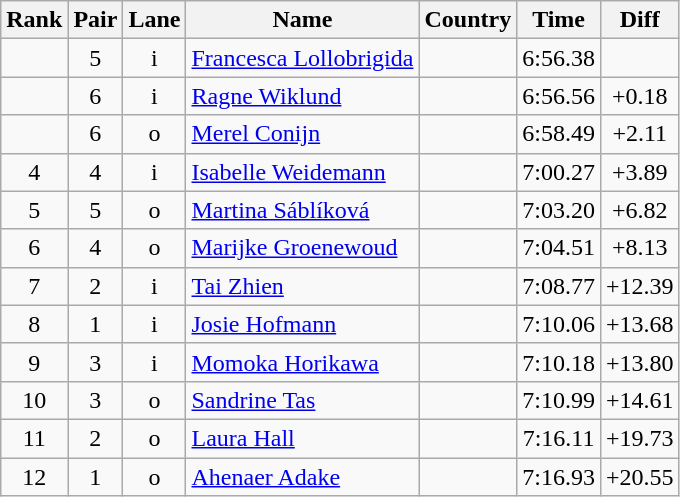<table class="wikitable sortable" style="text-align:center">
<tr>
<th>Rank</th>
<th>Pair</th>
<th>Lane</th>
<th>Name</th>
<th>Country</th>
<th>Time</th>
<th>Diff</th>
</tr>
<tr>
<td></td>
<td>5</td>
<td>i</td>
<td align=left><a href='#'>Francesca Lollobrigida</a></td>
<td align=left></td>
<td>6:56.38</td>
<td></td>
</tr>
<tr>
<td></td>
<td>6</td>
<td>i</td>
<td align=left><a href='#'>Ragne Wiklund</a></td>
<td align=left></td>
<td>6:56.56</td>
<td>+0.18</td>
</tr>
<tr>
<td></td>
<td>6</td>
<td>o</td>
<td align=left><a href='#'>Merel Conijn</a></td>
<td align=left></td>
<td>6:58.49</td>
<td>+2.11</td>
</tr>
<tr>
<td>4</td>
<td>4</td>
<td>i</td>
<td align=left><a href='#'>Isabelle Weidemann</a></td>
<td align=left></td>
<td>7:00.27</td>
<td>+3.89</td>
</tr>
<tr>
<td>5</td>
<td>5</td>
<td>o</td>
<td align=left><a href='#'>Martina Sáblíková</a></td>
<td align=left></td>
<td>7:03.20</td>
<td>+6.82</td>
</tr>
<tr>
<td>6</td>
<td>4</td>
<td>o</td>
<td align=left><a href='#'>Marijke Groenewoud</a></td>
<td align=left></td>
<td>7:04.51</td>
<td>+8.13</td>
</tr>
<tr>
<td>7</td>
<td>2</td>
<td>i</td>
<td align=left><a href='#'>Tai Zhien</a></td>
<td align=left></td>
<td>7:08.77</td>
<td>+12.39</td>
</tr>
<tr>
<td>8</td>
<td>1</td>
<td>i</td>
<td align=left><a href='#'>Josie Hofmann</a></td>
<td align=left></td>
<td>7:10.06</td>
<td>+13.68</td>
</tr>
<tr>
<td>9</td>
<td>3</td>
<td>i</td>
<td align=left><a href='#'>Momoka Horikawa</a></td>
<td align=left></td>
<td>7:10.18</td>
<td>+13.80</td>
</tr>
<tr>
<td>10</td>
<td>3</td>
<td>o</td>
<td align=left><a href='#'>Sandrine Tas</a></td>
<td align=left></td>
<td>7:10.99</td>
<td>+14.61</td>
</tr>
<tr>
<td>11</td>
<td>2</td>
<td>o</td>
<td align=left><a href='#'>Laura Hall</a></td>
<td align=left></td>
<td>7:16.11</td>
<td>+19.73</td>
</tr>
<tr>
<td>12</td>
<td>1</td>
<td>o</td>
<td align=left><a href='#'>Ahenaer Adake</a></td>
<td align=left></td>
<td>7:16.93</td>
<td>+20.55</td>
</tr>
</table>
